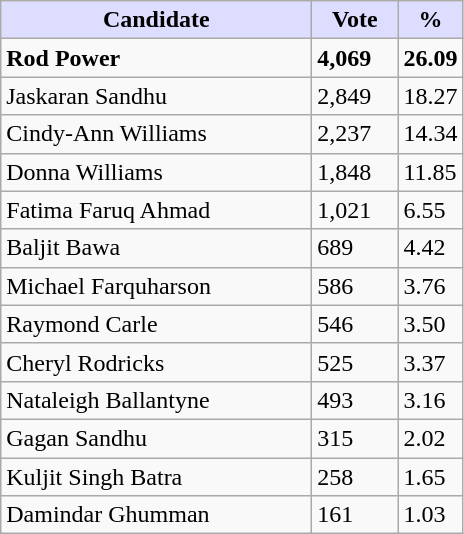<table class="wikitable">
<tr>
<th style="background:#ddf; width:200px;">Candidate</th>
<th style="background:#ddf; width:50px;">Vote</th>
<th style="background:#ddf; width:30px;">%</th>
</tr>
<tr>
<td><strong>Rod Power</strong></td>
<td><strong>4,069</strong></td>
<td><strong>26.09</strong></td>
</tr>
<tr>
<td>Jaskaran Sandhu</td>
<td>2,849</td>
<td>18.27</td>
</tr>
<tr>
<td>Cindy-Ann Williams</td>
<td>2,237</td>
<td>14.34</td>
</tr>
<tr>
<td>Donna Williams</td>
<td>1,848</td>
<td>11.85</td>
</tr>
<tr>
<td>Fatima Faruq Ahmad</td>
<td>1,021</td>
<td>6.55</td>
</tr>
<tr>
<td>Baljit Bawa</td>
<td>689</td>
<td>4.42</td>
</tr>
<tr>
<td>Michael Farquharson</td>
<td>586</td>
<td>3.76</td>
</tr>
<tr>
<td>Raymond Carle</td>
<td>546</td>
<td>3.50</td>
</tr>
<tr>
<td>Cheryl Rodricks</td>
<td>525</td>
<td>3.37</td>
</tr>
<tr>
<td>Nataleigh Ballantyne</td>
<td>493</td>
<td>3.16</td>
</tr>
<tr>
<td>Gagan Sandhu</td>
<td>315</td>
<td>2.02</td>
</tr>
<tr>
<td>Kuljit Singh Batra</td>
<td>258</td>
<td>1.65</td>
</tr>
<tr>
<td>Damindar Ghumman</td>
<td>161</td>
<td>1.03</td>
</tr>
</table>
